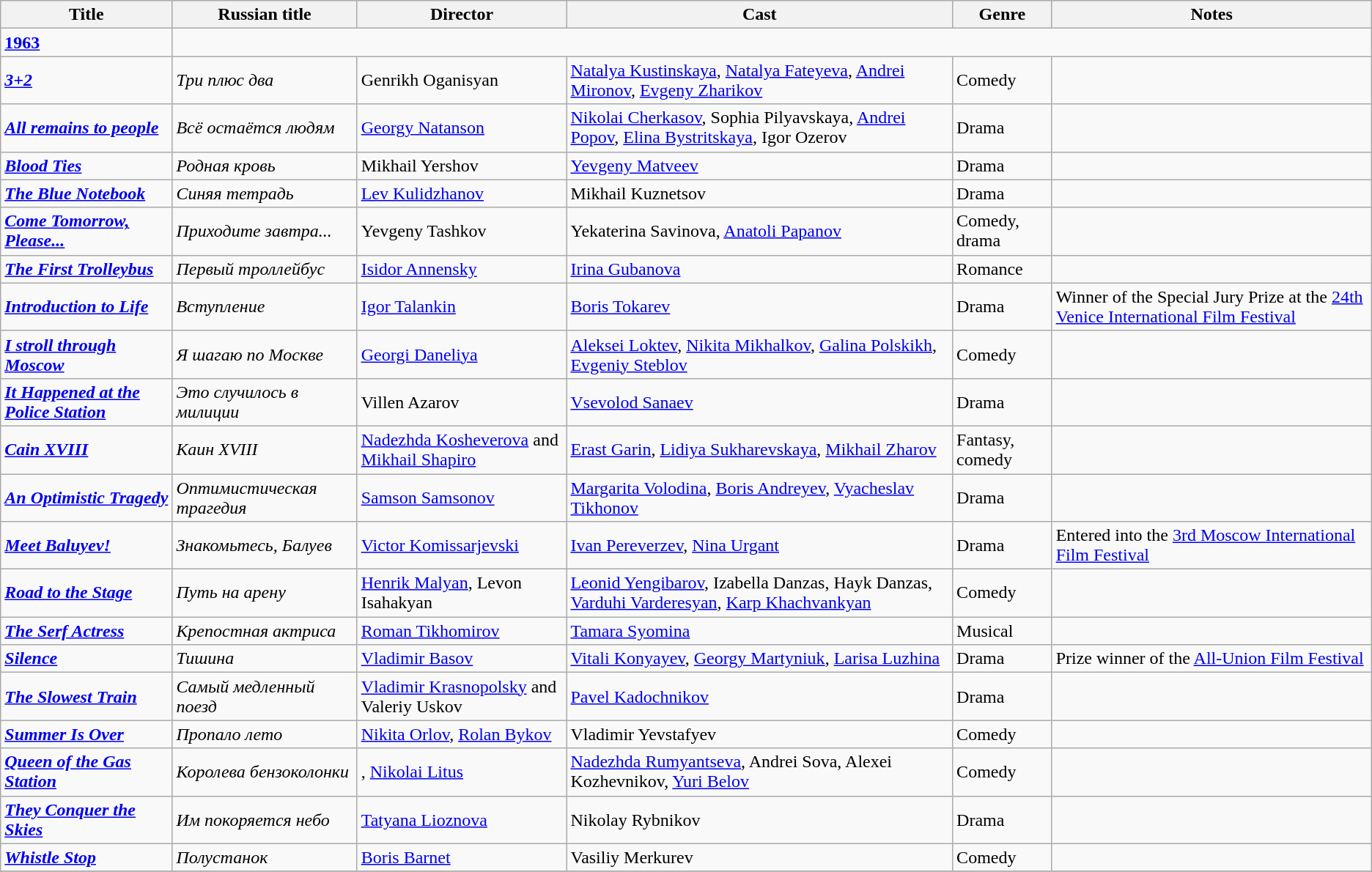<table class="wikitable">
<tr>
<th>Title</th>
<th>Russian title</th>
<th>Director</th>
<th>Cast</th>
<th>Genre</th>
<th>Notes</th>
</tr>
<tr>
<td><strong><a href='#'>1963</a></strong></td>
</tr>
<tr>
<td><strong><em><a href='#'>3+2</a></em></strong></td>
<td><em>Три плюс два</em></td>
<td>Genrikh Oganisyan</td>
<td><a href='#'>Natalya Kustinskaya</a>, <a href='#'>Natalya Fateyeva</a>, <a href='#'>Andrei Mironov</a>, <a href='#'>Evgeny Zharikov</a></td>
<td>Comedy</td>
<td></td>
</tr>
<tr>
<td><strong><em><a href='#'>All remains to people</a></em></strong></td>
<td><em>Всё остаётся людям</em></td>
<td><a href='#'>Georgy Natanson</a></td>
<td><a href='#'>Nikolai Cherkasov</a>, Sophia Pilyavskaya, <a href='#'>Andrei Popov</a>, <a href='#'>Elina Bystritskaya</a>, Igor Ozerov</td>
<td>Drama</td>
<td></td>
</tr>
<tr>
<td><strong><em><a href='#'>Blood Ties</a></em></strong></td>
<td><em>Родная кровь</em></td>
<td>Mikhail Yershov</td>
<td><a href='#'>Yevgeny Matveev</a></td>
<td>Drama</td>
<td></td>
</tr>
<tr>
<td><strong><em><a href='#'>The Blue Notebook</a></em></strong></td>
<td><em>Синяя тетрадь</em></td>
<td><a href='#'>Lev Kulidzhanov</a></td>
<td>Mikhail Kuznetsov</td>
<td>Drama</td>
<td></td>
</tr>
<tr>
<td><strong><em><a href='#'>Come Tomorrow, Please...</a></em></strong></td>
<td><em>Приходите завтра...</em></td>
<td>Yevgeny Tashkov</td>
<td>Yekaterina Savinova, <a href='#'>Anatoli Papanov</a></td>
<td>Comedy, drama</td>
<td></td>
</tr>
<tr>
<td><strong><em><a href='#'>The First Trolleybus</a></em></strong></td>
<td><em>Первый троллейбус</em></td>
<td><a href='#'>Isidor Annensky</a></td>
<td><a href='#'>Irina Gubanova</a></td>
<td>Romance</td>
<td></td>
</tr>
<tr>
<td><strong><em><a href='#'>Introduction to Life</a></em></strong></td>
<td><em>Вступление</em></td>
<td><a href='#'>Igor Talankin</a></td>
<td><a href='#'>Boris Tokarev</a></td>
<td>Drama</td>
<td>Winner of the Special Jury Prize at the <a href='#'>24th Venice International Film Festival</a></td>
</tr>
<tr>
<td><strong><em><a href='#'>I stroll through Moscow</a></em></strong></td>
<td><em>Я шагаю по Москве</em></td>
<td><a href='#'>Georgi Daneliya</a></td>
<td><a href='#'>Aleksei Loktev</a>, <a href='#'>Nikita Mikhalkov</a>, <a href='#'>Galina Polskikh</a>, <a href='#'>Evgeniy Steblov</a></td>
<td>Comedy</td>
<td></td>
</tr>
<tr>
<td><strong><em><a href='#'>It Happened at the Police Station</a></em></strong></td>
<td><em>Это случилось в милиции</em></td>
<td>Villen Azarov</td>
<td><a href='#'>Vsevolod Sanaev</a></td>
<td>Drama</td>
<td></td>
</tr>
<tr>
<td><strong><em><a href='#'>Cain XVIII</a></em></strong></td>
<td><em>Каин XVIII</em></td>
<td><a href='#'>Nadezhda Kosheverova</a> and<br><a href='#'>Mikhail Shapiro</a></td>
<td><a href='#'>Erast Garin</a>, <a href='#'>Lidiya Sukharevskaya</a>, <a href='#'>Mikhail Zharov</a></td>
<td>Fantasy, comedy</td>
<td></td>
</tr>
<tr>
<td><strong><em><a href='#'>An Optimistic Tragedy</a></em></strong></td>
<td><em>Оптимистическая трагедия</em></td>
<td><a href='#'>Samson Samsonov</a></td>
<td><a href='#'>Margarita Volodina</a>, <a href='#'>Boris Andreyev</a>, <a href='#'>Vyacheslav Tikhonov</a></td>
<td>Drama</td>
<td></td>
</tr>
<tr>
<td><strong><em><a href='#'>Meet Baluyev!</a></em></strong></td>
<td><em>Знакомьтесь, Балуев</em></td>
<td><a href='#'>Victor Komissarjevski</a></td>
<td><a href='#'>Ivan Pereverzev</a>, <a href='#'>Nina Urgant</a></td>
<td>Drama</td>
<td>Entered into the <a href='#'>3rd Moscow International Film Festival</a></td>
</tr>
<tr>
<td><strong><em><a href='#'>Road to the Stage</a></em></strong></td>
<td><em>Путь на арену</em></td>
<td><a href='#'>Henrik Malyan</a>, Levon Isahakyan</td>
<td><a href='#'>Leonid Yengibarov</a>, Izabella Danzas, Hayk Danzas, <a href='#'>Varduhi Varderesyan</a>, <a href='#'>Karp Khachvankyan</a></td>
<td>Comedy</td>
<td></td>
</tr>
<tr>
<td><strong><em><a href='#'>The Serf Actress</a></em></strong></td>
<td><em>Крепостная актриса</em></td>
<td><a href='#'>Roman Tikhomirov</a></td>
<td><a href='#'>Tamara Syomina</a></td>
<td>Musical</td>
<td></td>
</tr>
<tr>
<td><strong><em><a href='#'>Silence</a></em></strong></td>
<td><em>Тишина</em></td>
<td><a href='#'>Vladimir Basov</a></td>
<td><a href='#'>Vitali Konyayev</a>, <a href='#'>Georgy Martyniuk</a>, <a href='#'>Larisa Luzhina</a></td>
<td>Drama</td>
<td>Prize winner of the <a href='#'>All-Union Film Festival</a></td>
</tr>
<tr>
<td><strong><em><a href='#'>The Slowest Train</a></em></strong></td>
<td><em>Самый медленный поезд</em></td>
<td><a href='#'>Vladimir Krasnopolsky</a> and Valeriy Uskov</td>
<td><a href='#'>Pavel Kadochnikov</a></td>
<td>Drama</td>
<td></td>
</tr>
<tr>
<td><strong><em><a href='#'>Summer Is Over</a></em></strong></td>
<td><em>Пропало лето</em></td>
<td><a href='#'>Nikita Orlov</a>, <a href='#'>Rolan Bykov</a></td>
<td>Vladimir Yevstafyev</td>
<td>Comedy</td>
<td></td>
</tr>
<tr>
<td><strong><em><a href='#'>Queen of the Gas Station</a></em></strong></td>
<td><em>Королева бензоколонки</em></td>
<td>, <a href='#'>Nikolai Litus</a></td>
<td><a href='#'>Nadezhda Rumyantseva</a>, Andrei Sova, Alexei Kozhevnikov, <a href='#'>Yuri Belov</a></td>
<td>Comedy</td>
<td></td>
</tr>
<tr>
<td><strong><em><a href='#'>They Conquer the Skies</a></em></strong></td>
<td><em>Им покоряется небо</em></td>
<td><a href='#'>Tatyana Lioznova</a></td>
<td>Nikolay Rybnikov</td>
<td>Drama</td>
<td></td>
</tr>
<tr>
<td><strong><em><a href='#'>Whistle Stop</a></em></strong></td>
<td><em>Полустанок</em></td>
<td><a href='#'>Boris Barnet</a></td>
<td>Vasiliy Merkurev</td>
<td>Comedy</td>
<td></td>
</tr>
<tr>
</tr>
</table>
